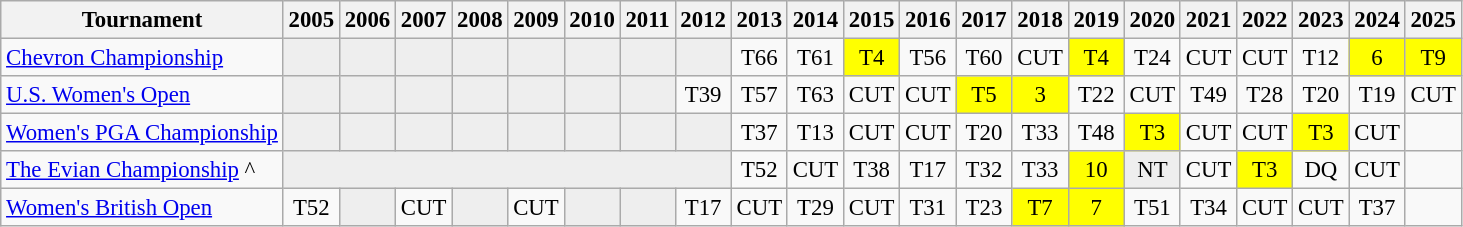<table class="wikitable" style="font-size:95%;text-align:center;">
<tr>
<th>Tournament</th>
<th>2005</th>
<th>2006</th>
<th>2007</th>
<th>2008</th>
<th>2009</th>
<th>2010</th>
<th>2011</th>
<th>2012</th>
<th>2013</th>
<th>2014</th>
<th>2015</th>
<th>2016</th>
<th>2017</th>
<th>2018</th>
<th>2019</th>
<th>2020</th>
<th>2021</th>
<th>2022</th>
<th>2023</th>
<th>2024</th>
<th>2025</th>
</tr>
<tr>
<td align=left><a href='#'>Chevron Championship</a></td>
<td style="background:#eeeeee;"></td>
<td style="background:#eeeeee;"></td>
<td style="background:#eeeeee;"></td>
<td style="background:#eeeeee;"></td>
<td style="background:#eeeeee;"></td>
<td style="background:#eeeeee;"></td>
<td style="background:#eeeeee;"></td>
<td style="background:#eeeeee;"></td>
<td>T66</td>
<td>T61</td>
<td style="background:yellow;">T4</td>
<td>T56</td>
<td>T60</td>
<td>CUT</td>
<td style="background:yellow;">T4</td>
<td>T24</td>
<td>CUT</td>
<td>CUT</td>
<td>T12</td>
<td style="background:yellow;">6</td>
<td style="background:yellow;">T9</td>
</tr>
<tr>
<td align=left><a href='#'>U.S. Women's Open</a></td>
<td style="background:#eeeeee;"></td>
<td style="background:#eeeeee;"></td>
<td style="background:#eeeeee;"></td>
<td style="background:#eeeeee;"></td>
<td style="background:#eeeeee;"></td>
<td style="background:#eeeeee;"></td>
<td style="background:#eeeeee;"></td>
<td>T39</td>
<td>T57</td>
<td>T63</td>
<td>CUT</td>
<td>CUT</td>
<td style="background:yellow;">T5</td>
<td style="background:yellow;">3</td>
<td>T22</td>
<td>CUT</td>
<td>T49</td>
<td>T28</td>
<td>T20</td>
<td>T19</td>
<td>CUT</td>
</tr>
<tr>
<td align=left><a href='#'>Women's PGA Championship</a></td>
<td style="background:#eeeeee;"></td>
<td style="background:#eeeeee;"></td>
<td style="background:#eeeeee;"></td>
<td style="background:#eeeeee;"></td>
<td style="background:#eeeeee;"></td>
<td style="background:#eeeeee;"></td>
<td style="background:#eeeeee;"></td>
<td style="background:#eeeeee;"></td>
<td>T37</td>
<td>T13</td>
<td>CUT</td>
<td>CUT</td>
<td>T20</td>
<td>T33</td>
<td>T48</td>
<td style="background:yellow;">T3</td>
<td>CUT</td>
<td>CUT</td>
<td style="background:yellow;">T3</td>
<td>CUT</td>
<td></td>
</tr>
<tr>
<td align=left><a href='#'>The Evian Championship</a> ^</td>
<td style="background:#eeeeee;" colspan=8></td>
<td>T52</td>
<td>CUT</td>
<td>T38</td>
<td>T17</td>
<td>T32</td>
<td>T33</td>
<td style="background:yellow;">10</td>
<td style="background:#eeeeee;">NT</td>
<td>CUT</td>
<td style="background:yellow;">T3</td>
<td>DQ</td>
<td>CUT</td>
<td></td>
</tr>
<tr>
<td align=left><a href='#'>Women's British Open</a></td>
<td>T52</td>
<td style="background:#eeeeee;"></td>
<td>CUT</td>
<td style="background:#eeeeee;"></td>
<td>CUT</td>
<td style="background:#eeeeee;"></td>
<td style="background:#eeeeee;"></td>
<td>T17</td>
<td>CUT</td>
<td>T29</td>
<td>CUT</td>
<td>T31</td>
<td>T23</td>
<td style="background:yellow;">T7</td>
<td style="background:yellow;">7</td>
<td>T51</td>
<td>T34</td>
<td>CUT</td>
<td>CUT</td>
<td>T37</td>
<td></td>
</tr>
</table>
